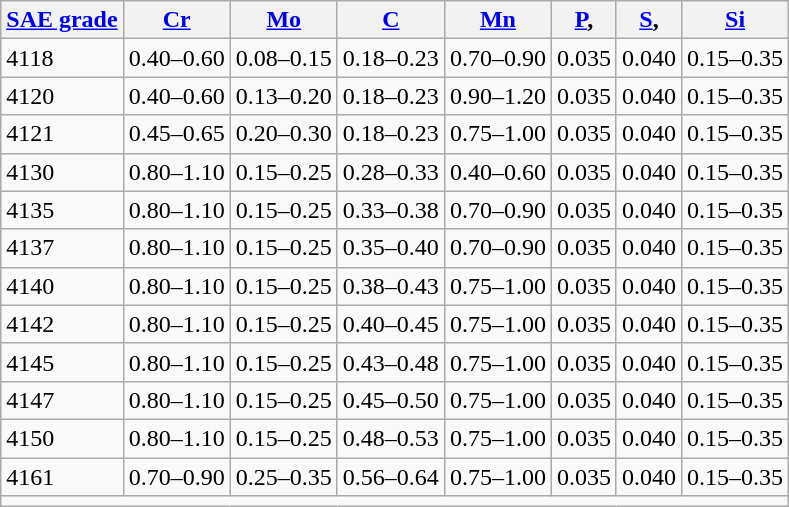<table class="wikitable">
<tr>
<th><a href='#'>SAE grade</a></th>
<th><a href='#'>Cr</a></th>
<th><a href='#'>Mo</a></th>
<th><a href='#'>C</a></th>
<th><a href='#'>Mn</a></th>
<th><a href='#'>P</a>, </th>
<th><a href='#'>S</a>, </th>
<th><a href='#'>Si</a></th>
</tr>
<tr -->
<td>4118</td>
<td>0.40–0.60</td>
<td>0.08–0.15</td>
<td>0.18–0.23</td>
<td>0.70–0.90</td>
<td>0.035</td>
<td>0.040</td>
<td>0.15–0.35</td>
</tr>
<tr -->
<td>4120</td>
<td>0.40–0.60</td>
<td>0.13–0.20</td>
<td>0.18–0.23</td>
<td>0.90–1.20</td>
<td>0.035</td>
<td>0.040</td>
<td>0.15–0.35</td>
</tr>
<tr -->
<td>4121</td>
<td>0.45–0.65</td>
<td>0.20–0.30</td>
<td>0.18–0.23</td>
<td>0.75–1.00</td>
<td>0.035</td>
<td>0.040</td>
<td>0.15–0.35</td>
</tr>
<tr -->
<td>4130</td>
<td>0.80–1.10</td>
<td>0.15–0.25</td>
<td>0.28–0.33</td>
<td>0.40–0.60</td>
<td>0.035</td>
<td>0.040</td>
<td>0.15–0.35</td>
</tr>
<tr -->
<td>4135</td>
<td>0.80–1.10</td>
<td>0.15–0.25</td>
<td>0.33–0.38</td>
<td>0.70–0.90</td>
<td>0.035</td>
<td>0.040</td>
<td>0.15–0.35</td>
</tr>
<tr -->
<td>4137</td>
<td>0.80–1.10</td>
<td>0.15–0.25</td>
<td>0.35–0.40</td>
<td>0.70–0.90</td>
<td>0.035</td>
<td>0.040</td>
<td>0.15–0.35</td>
</tr>
<tr -->
<td>4140</td>
<td>0.80–1.10</td>
<td>0.15–0.25</td>
<td>0.38–0.43</td>
<td>0.75–1.00</td>
<td>0.035</td>
<td>0.040</td>
<td>0.15–0.35</td>
</tr>
<tr -->
<td>4142</td>
<td>0.80–1.10</td>
<td>0.15–0.25</td>
<td>0.40–0.45</td>
<td>0.75–1.00</td>
<td>0.035</td>
<td>0.040</td>
<td>0.15–0.35</td>
</tr>
<tr -->
<td>4145</td>
<td>0.80–1.10</td>
<td>0.15–0.25</td>
<td>0.43–0.48</td>
<td>0.75–1.00</td>
<td>0.035</td>
<td>0.040</td>
<td>0.15–0.35</td>
</tr>
<tr -->
<td>4147</td>
<td>0.80–1.10</td>
<td>0.15–0.25</td>
<td>0.45–0.50</td>
<td>0.75–1.00</td>
<td>0.035</td>
<td>0.040</td>
<td>0.15–0.35</td>
</tr>
<tr -->
<td>4150</td>
<td>0.80–1.10</td>
<td>0.15–0.25</td>
<td>0.48–0.53</td>
<td>0.75–1.00</td>
<td>0.035</td>
<td>0.040</td>
<td>0.15–0.35</td>
</tr>
<tr -->
<td>4161</td>
<td>0.70–0.90</td>
<td>0.25–0.35</td>
<td>0.56–0.64</td>
<td>0.75–1.00</td>
<td>0.035</td>
<td>0.040</td>
<td>0.15–0.35</td>
</tr>
<tr>
<td colspan=8></td>
</tr>
</table>
